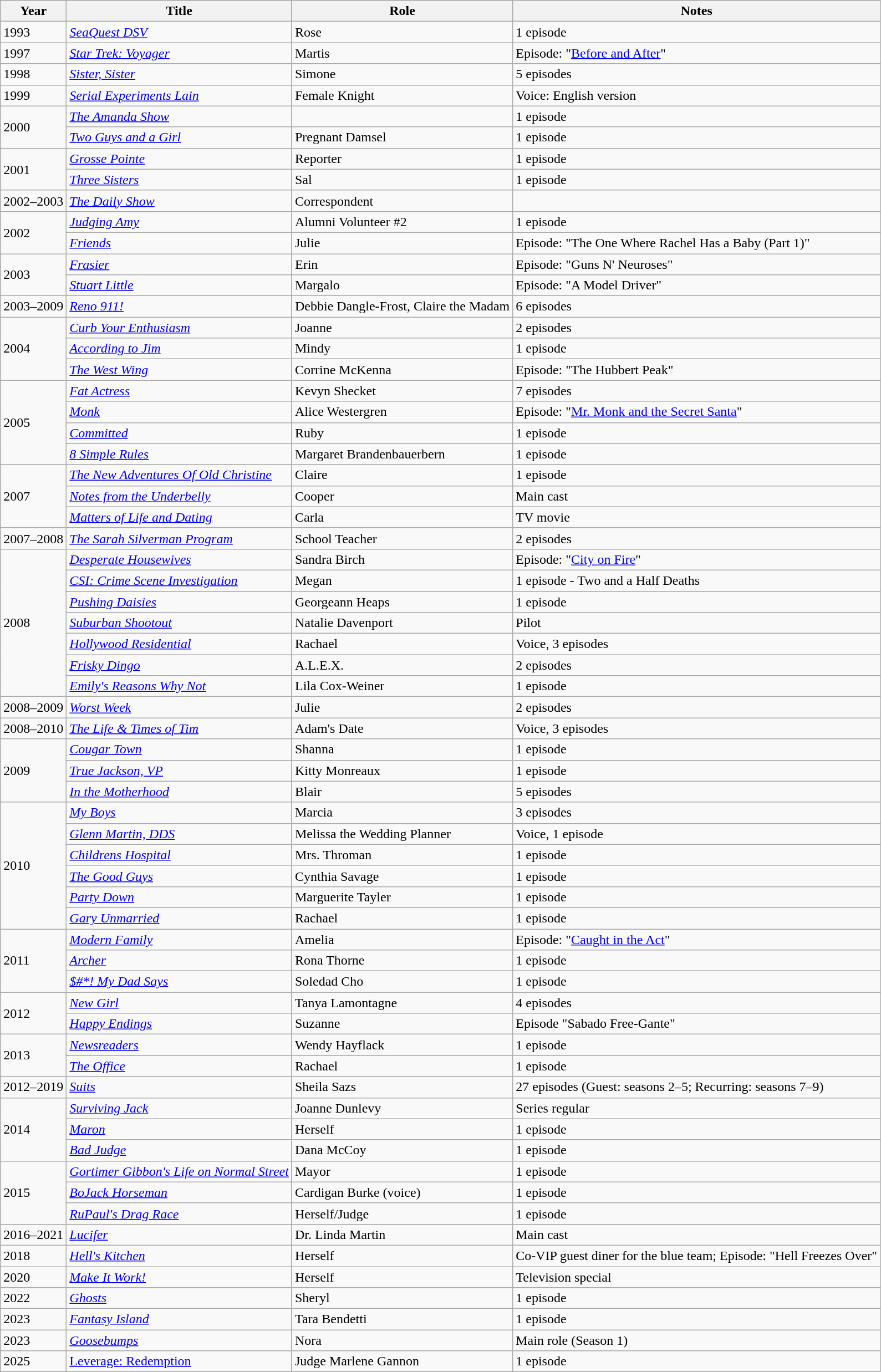<table class="wikitable sortable">
<tr>
<th>Year</th>
<th>Title</th>
<th>Role</th>
<th class=unsortable>Notes</th>
</tr>
<tr>
<td>1993</td>
<td><em><a href='#'>SeaQuest DSV</a></em></td>
<td>Rose</td>
<td>1 episode</td>
</tr>
<tr>
<td>1997</td>
<td><em><a href='#'>Star Trek: Voyager</a></em></td>
<td>Martis</td>
<td>Episode: "<a href='#'>Before and After</a>"</td>
</tr>
<tr>
<td>1998</td>
<td><em><a href='#'>Sister, Sister</a></em></td>
<td>Simone</td>
<td>5 episodes</td>
</tr>
<tr>
<td>1999</td>
<td><em><a href='#'>Serial Experiments Lain</a></em></td>
<td>Female Knight</td>
<td>Voice: English version</td>
</tr>
<tr>
<td rowspan=2>2000</td>
<td><em><a href='#'>The Amanda Show</a></em></td>
<td></td>
<td>1 episode</td>
</tr>
<tr>
<td><em><a href='#'>Two Guys and a Girl</a></em></td>
<td>Pregnant Damsel</td>
<td>1 episode</td>
</tr>
<tr>
<td rowspan=2>2001</td>
<td><em><a href='#'>Grosse Pointe</a></em></td>
<td>Reporter</td>
<td>1 episode</td>
</tr>
<tr>
<td><em><a href='#'>Three Sisters</a></em></td>
<td>Sal</td>
<td>1 episode</td>
</tr>
<tr>
<td rowspan=1>2002–2003</td>
<td><em><a href='#'>The Daily Show</a></em></td>
<td>Correspondent</td>
<td></td>
</tr>
<tr>
<td rowspan=2>2002</td>
<td><em><a href='#'>Judging Amy</a></em></td>
<td>Alumni Volunteer #2</td>
<td>1 episode</td>
</tr>
<tr>
<td><em><a href='#'>Friends</a></em></td>
<td>Julie</td>
<td>Episode: "The One Where Rachel Has a Baby (Part 1)"</td>
</tr>
<tr>
<td rowspan=2>2003</td>
<td><em><a href='#'>Frasier</a></em></td>
<td>Erin</td>
<td>Episode: "Guns N' Neuroses"</td>
</tr>
<tr>
<td><em><a href='#'>Stuart Little</a></em></td>
<td>Margalo</td>
<td>Episode: "A Model Driver"</td>
</tr>
<tr>
<td>2003–2009</td>
<td><em><a href='#'>Reno 911!</a></em></td>
<td>Debbie Dangle-Frost, Claire the Madam</td>
<td>6 episodes</td>
</tr>
<tr>
<td rowspan=3>2004</td>
<td><em><a href='#'>Curb Your Enthusiasm</a></em></td>
<td>Joanne</td>
<td>2 episodes</td>
</tr>
<tr>
<td><em><a href='#'>According to Jim</a></em></td>
<td>Mindy</td>
<td>1 episode</td>
</tr>
<tr>
<td><em><a href='#'>The West Wing</a></em></td>
<td>Corrine McKenna</td>
<td>Episode: "The Hubbert Peak"</td>
</tr>
<tr>
<td rowspan="4">2005</td>
<td><em><a href='#'>Fat Actress</a></em></td>
<td>Kevyn Shecket</td>
<td>7 episodes</td>
</tr>
<tr>
<td><em><a href='#'>Monk</a></em></td>
<td>Alice Westergren</td>
<td>Episode: "<a href='#'>Mr. Monk and the Secret Santa</a>"</td>
</tr>
<tr>
<td><em><a href='#'>Committed</a></em></td>
<td>Ruby</td>
<td>1 episode</td>
</tr>
<tr>
<td><em><a href='#'>8 Simple Rules</a></em></td>
<td>Margaret Brandenbauerbern</td>
<td>1 episode</td>
</tr>
<tr>
<td rowspan=3>2007</td>
<td><em><a href='#'>The New Adventures Of Old Christine</a></em></td>
<td>Claire</td>
<td>1 episode</td>
</tr>
<tr>
<td><em><a href='#'>Notes from the Underbelly</a></em></td>
<td>Cooper</td>
<td>Main cast</td>
</tr>
<tr>
<td><em><a href='#'>Matters of Life and Dating</a></em></td>
<td>Carla</td>
<td>TV movie</td>
</tr>
<tr>
<td>2007–2008</td>
<td><em><a href='#'>The Sarah Silverman Program</a></em></td>
<td>School Teacher</td>
<td>2 episodes</td>
</tr>
<tr>
<td rowspan=7>2008</td>
<td><em><a href='#'>Desperate Housewives</a></em></td>
<td>Sandra Birch</td>
<td>Episode: "<a href='#'>City on Fire</a>"</td>
</tr>
<tr>
<td><em><a href='#'>CSI: Crime Scene Investigation</a></em></td>
<td>Megan</td>
<td>1 episode - Two and a Half Deaths</td>
</tr>
<tr>
<td><em><a href='#'>Pushing Daisies</a></em></td>
<td>Georgeann Heaps</td>
<td>1 episode</td>
</tr>
<tr>
<td><em><a href='#'>Suburban Shootout</a></em></td>
<td>Natalie Davenport</td>
<td>Pilot</td>
</tr>
<tr>
<td><em><a href='#'>Hollywood Residential</a></em></td>
<td>Rachael</td>
<td>Voice, 3 episodes</td>
</tr>
<tr>
<td><em><a href='#'>Frisky Dingo</a></em></td>
<td>A.L.E.X.</td>
<td>2 episodes</td>
</tr>
<tr>
<td><em><a href='#'>Emily's Reasons Why Not</a></em></td>
<td>Lila Cox-Weiner</td>
<td>1 episode</td>
</tr>
<tr>
<td>2008–2009</td>
<td><em><a href='#'>Worst Week</a></em></td>
<td>Julie</td>
<td>2 episodes</td>
</tr>
<tr>
<td>2008–2010</td>
<td><em><a href='#'>The Life & Times of Tim</a></em></td>
<td>Adam's Date</td>
<td>Voice, 3 episodes</td>
</tr>
<tr>
<td rowspan=3>2009</td>
<td><em><a href='#'>Cougar Town</a></em></td>
<td>Shanna</td>
<td>1 episode</td>
</tr>
<tr>
<td><em><a href='#'>True Jackson, VP</a></em></td>
<td>Kitty Monreaux</td>
<td>1 episode</td>
</tr>
<tr>
<td><em><a href='#'>In the Motherhood</a></em></td>
<td>Blair</td>
<td>5 episodes</td>
</tr>
<tr>
<td rowspan=6>2010</td>
<td><em><a href='#'>My Boys</a></em></td>
<td>Marcia</td>
<td>3 episodes</td>
</tr>
<tr>
<td><em><a href='#'>Glenn Martin, DDS</a></em></td>
<td>Melissa the Wedding Planner</td>
<td>Voice, 1 episode</td>
</tr>
<tr>
<td><em><a href='#'>Childrens Hospital</a></em></td>
<td>Mrs. Throman</td>
<td>1 episode</td>
</tr>
<tr>
<td><em><a href='#'>The Good Guys</a></em></td>
<td>Cynthia Savage</td>
<td>1 episode</td>
</tr>
<tr>
<td><em><a href='#'>Party Down</a></em></td>
<td>Marguerite Tayler</td>
<td>1 episode</td>
</tr>
<tr>
<td><em><a href='#'>Gary Unmarried</a></em></td>
<td>Rachael</td>
<td>1 episode</td>
</tr>
<tr>
<td rowspan=3>2011</td>
<td><em><a href='#'>Modern Family</a></em></td>
<td>Amelia</td>
<td>Episode: "<a href='#'>Caught in the Act</a>"</td>
</tr>
<tr>
<td><em><a href='#'>Archer</a></em></td>
<td>Rona Thorne</td>
<td>1 episode</td>
</tr>
<tr>
<td><em><a href='#'>$#*! My Dad Says</a></em></td>
<td>Soledad Cho</td>
<td>1 episode</td>
</tr>
<tr>
<td rowspan=2>2012</td>
<td><em><a href='#'>New Girl</a></em></td>
<td>Tanya Lamontagne</td>
<td>4 episodes</td>
</tr>
<tr>
<td><em><a href='#'>Happy Endings</a></em></td>
<td>Suzanne</td>
<td>Episode "Sabado Free-Gante"</td>
</tr>
<tr>
<td rowspan=2>2013</td>
<td><em><a href='#'>Newsreaders</a></em></td>
<td>Wendy Hayflack</td>
<td>1 episode</td>
</tr>
<tr>
<td><em><a href='#'>The Office</a></em></td>
<td>Rachael</td>
<td>1 episode</td>
</tr>
<tr>
<td>2012–2019</td>
<td><em><a href='#'>Suits</a></em></td>
<td>Sheila Sazs</td>
<td>27 episodes (Guest: seasons 2–5; Recurring: seasons 7–9)</td>
</tr>
<tr>
<td rowspan=3>2014</td>
<td><em><a href='#'>Surviving Jack</a></em></td>
<td>Joanne Dunlevy</td>
<td>Series regular</td>
</tr>
<tr>
<td><em><a href='#'>Maron</a></em></td>
<td>Herself</td>
<td>1 episode</td>
</tr>
<tr>
<td><em><a href='#'>Bad Judge</a></em></td>
<td>Dana McCoy</td>
<td>1 episode</td>
</tr>
<tr>
<td rowspan=3>2015</td>
<td><em><a href='#'>Gortimer Gibbon's Life on Normal Street</a></em></td>
<td>Mayor</td>
<td>1 episode</td>
</tr>
<tr>
<td><em><a href='#'>BoJack Horseman</a></em></td>
<td>Cardigan Burke (voice)</td>
<td>1 episode</td>
</tr>
<tr>
<td><em><a href='#'>RuPaul's Drag Race</a></em></td>
<td>Herself/Judge</td>
<td>1 episode</td>
</tr>
<tr>
<td>2016–2021</td>
<td><em><a href='#'>Lucifer</a></em></td>
<td>Dr. Linda Martin</td>
<td>Main cast</td>
</tr>
<tr>
<td>2018</td>
<td><em><a href='#'>Hell's Kitchen</a></em></td>
<td>Herself</td>
<td>Co-VIP guest diner for the blue team; Episode: "Hell Freezes Over"</td>
</tr>
<tr>
<td>2020</td>
<td><em><a href='#'>Make It Work!</a></em></td>
<td>Herself</td>
<td>Television special</td>
</tr>
<tr>
<td>2022</td>
<td><em><a href='#'>Ghosts</a></em></td>
<td>Sheryl</td>
<td>1 episode</td>
</tr>
<tr>
<td>2023</td>
<td><em><a href='#'>Fantasy Island</a></em></td>
<td>Tara Bendetti</td>
<td>1 episode</td>
</tr>
<tr>
<td>2023</td>
<td><em><a href='#'>Goosebumps</a></em></td>
<td>Nora</td>
<td>Main role (Season 1)</td>
</tr>
<tr>
<td>2025</td>
<td><a href='#'>Leverage: Redemption</a></td>
<td>Judge Marlene Gannon</td>
<td>1 episode</td>
</tr>
</table>
